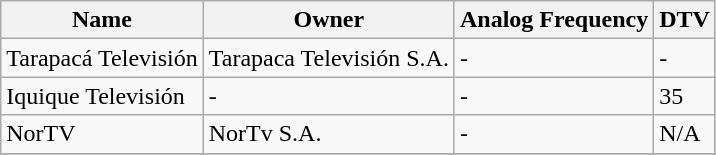<table class="wikitable">
<tr>
<th>Name</th>
<th>Owner</th>
<th>Analog Frequency</th>
<th>DTV</th>
</tr>
<tr>
<td>Tarapacá Televisión</td>
<td>Tarapaca Televisión S.A.</td>
<td>-</td>
<td>-</td>
</tr>
<tr>
<td>Iquique Televisión</td>
<td>-</td>
<td>-</td>
<td>35</td>
</tr>
<tr>
<td>NorTV</td>
<td>NorTv S.A.</td>
<td>-</td>
<td>N/A</td>
</tr>
<tr>
</tr>
</table>
